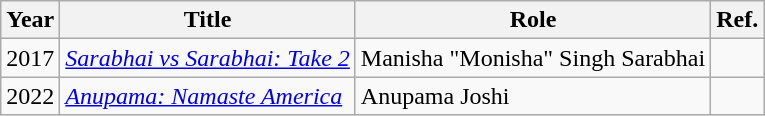<table class="wikitable sortable">
<tr>
<th>Year</th>
<th>Title</th>
<th>Role</th>
<th class="unsortable">Ref.</th>
</tr>
<tr>
<td>2017</td>
<td><em><a href='#'>Sarabhai vs Sarabhai: Take 2</a></em></td>
<td>Manisha "Monisha" Singh Sarabhai</td>
<td></td>
</tr>
<tr>
<td>2022</td>
<td><em><a href='#'>Anupama: Namaste America</a></em></td>
<td>Anupama Joshi</td>
<td></td>
</tr>
</table>
